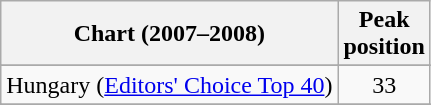<table class="wikitable sortable">
<tr>
<th>Chart (2007–2008)</th>
<th>Peak<br>position</th>
</tr>
<tr>
</tr>
<tr>
</tr>
<tr>
</tr>
<tr>
</tr>
<tr>
<td>Hungary (<a href='#'>Editors' Choice Top 40</a>)</td>
<td align="center">33</td>
</tr>
<tr>
</tr>
<tr>
</tr>
<tr>
</tr>
<tr>
</tr>
</table>
